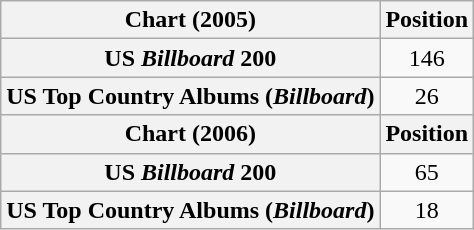<table class="wikitable plainrowheaders" style="text-align:center">
<tr>
<th scope="col">Chart (2005)</th>
<th scope="col">Position</th>
</tr>
<tr>
<th scope="row">US <em>Billboard</em> 200</th>
<td>146</td>
</tr>
<tr>
<th scope="row">US Top Country Albums (<em>Billboard</em>)</th>
<td>26</td>
</tr>
<tr>
<th scope="col">Chart (2006)</th>
<th scope="col">Position</th>
</tr>
<tr>
<th scope="row">US <em>Billboard</em> 200</th>
<td>65</td>
</tr>
<tr>
<th scope="row">US Top Country Albums (<em>Billboard</em>)</th>
<td>18</td>
</tr>
</table>
